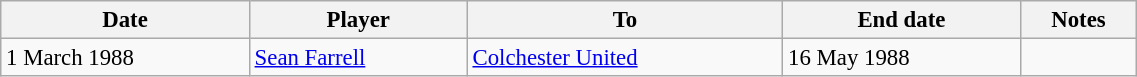<table class="wikitable" style="text-align:center; font-size:95%;width:60%; text-align:left">
<tr>
<th><strong>Date</strong></th>
<th><strong>Player</strong></th>
<th><strong>To</strong></th>
<th><strong>End date</strong></th>
<th><strong>Notes</strong></th>
</tr>
<tr --->
<td>1 March 1988</td>
<td> <a href='#'>Sean Farrell</a></td>
<td><a href='#'>Colchester United</a></td>
<td>16 May 1988</td>
<td align="center"></td>
</tr>
</table>
